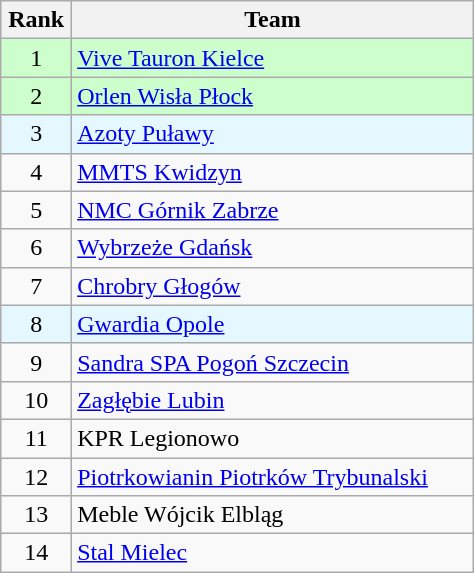<table class="wikitable" style="white-space: nowrap; width:25%">
<tr>
<th width=15%>Rank</th>
<th>Team</th>
</tr>
<tr bgcolor=#CCFFCC>
<td style="text-align:center;">1</td>
<td><a href='#'>Vive Tauron Kielce</a></td>
</tr>
<tr bgcolor=#CCFFCC>
<td style="text-align:center;">2</td>
<td><a href='#'>Orlen Wisła Płock</a></td>
</tr>
<tr bgcolor=#E6F8FF>
<td style="text-align:center;">3</td>
<td><a href='#'>Azoty Puławy</a></td>
</tr>
<tr>
<td style="text-align:center;">4</td>
<td><a href='#'>MMTS Kwidzyn</a></td>
</tr>
<tr>
<td style="text-align:center;">5</td>
<td><a href='#'>NMC Górnik Zabrze</a></td>
</tr>
<tr>
<td style="text-align:center;">6</td>
<td><a href='#'>Wybrzeże Gdańsk</a></td>
</tr>
<tr>
<td style="text-align:center;">7</td>
<td><a href='#'>Chrobry Głogów</a></td>
</tr>
<tr bgcolor=#E6F8FF>
<td style="text-align:center;">8</td>
<td><a href='#'>Gwardia Opole</a></td>
</tr>
<tr>
<td style="text-align:center;">9</td>
<td><a href='#'>Sandra SPA Pogoń Szczecin</a></td>
</tr>
<tr>
<td style="text-align:center;">10</td>
<td><a href='#'>Zagłębie Lubin</a></td>
</tr>
<tr>
<td style="text-align:center;">11</td>
<td>KPR Legionowo</td>
</tr>
<tr>
<td style="text-align:center;">12</td>
<td><a href='#'>Piotrkowianin Piotrków Trybunalski</a></td>
</tr>
<tr>
<td style="text-align:center;">13</td>
<td>Meble Wójcik Elbląg</td>
</tr>
<tr>
<td style="text-align:center;">14</td>
<td><a href='#'>Stal Mielec</a></td>
</tr>
</table>
